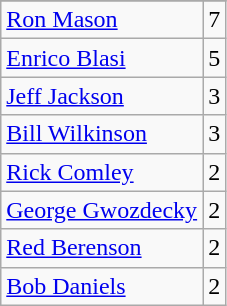<table class="wikitable">
<tr>
</tr>
<tr>
<td><a href='#'>Ron Mason</a></td>
<td align=center>7</td>
</tr>
<tr>
<td><a href='#'>Enrico Blasi</a></td>
<td align=center>5</td>
</tr>
<tr>
<td><a href='#'>Jeff Jackson</a></td>
<td align=center>3</td>
</tr>
<tr>
<td><a href='#'>Bill Wilkinson</a></td>
<td align=center>3</td>
</tr>
<tr>
<td><a href='#'>Rick Comley</a></td>
<td align=center>2</td>
</tr>
<tr>
<td><a href='#'>George Gwozdecky</a></td>
<td align=center>2</td>
</tr>
<tr>
<td><a href='#'>Red Berenson</a></td>
<td align=center>2</td>
</tr>
<tr>
<td><a href='#'>Bob Daniels</a></td>
<td align=center>2</td>
</tr>
</table>
